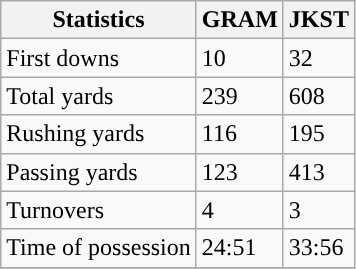<table class="wikitable">
<tr>
<th>Statistics</th>
<th>GRAM</th>
<th>JKST</th>
</tr>
<tr>
<td>First downs</td>
<td>10</td>
<td>32</td>
</tr>
<tr>
<td>Total yards</td>
<td>239</td>
<td>608</td>
</tr>
<tr>
<td>Rushing yards</td>
<td>116</td>
<td>195</td>
</tr>
<tr>
<td>Passing yards</td>
<td>123</td>
<td>413</td>
</tr>
<tr>
<td>Turnovers</td>
<td>4</td>
<td>3</td>
</tr>
<tr>
<td>Time of possession</td>
<td>24:51</td>
<td>33:56</td>
</tr>
<tr>
</tr>
</table>
